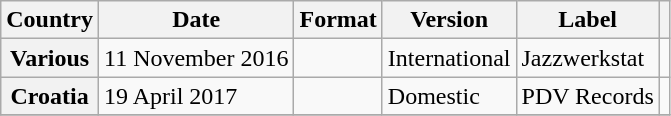<table class="wikitable plainrowheaders">
<tr>
<th scope="col">Country</th>
<th scope="col">Date</th>
<th scope="col">Format</th>
<th scope="col">Version</th>
<th scope="col">Label</th>
<th scope="col"></th>
</tr>
<tr>
<th scope="row" rowspan="1">Various</th>
<td>11 November 2016</td>
<td></td>
<td>International</td>
<td>Jazzwerkstat</td>
<td style="text-align:center;"></td>
</tr>
<tr>
<th scope="row">Croatia</th>
<td>19 April 2017</td>
<td></td>
<td>Domestic</td>
<td rowspan="1">PDV Records</td>
<td style="text-align:center;"></td>
</tr>
<tr>
</tr>
</table>
